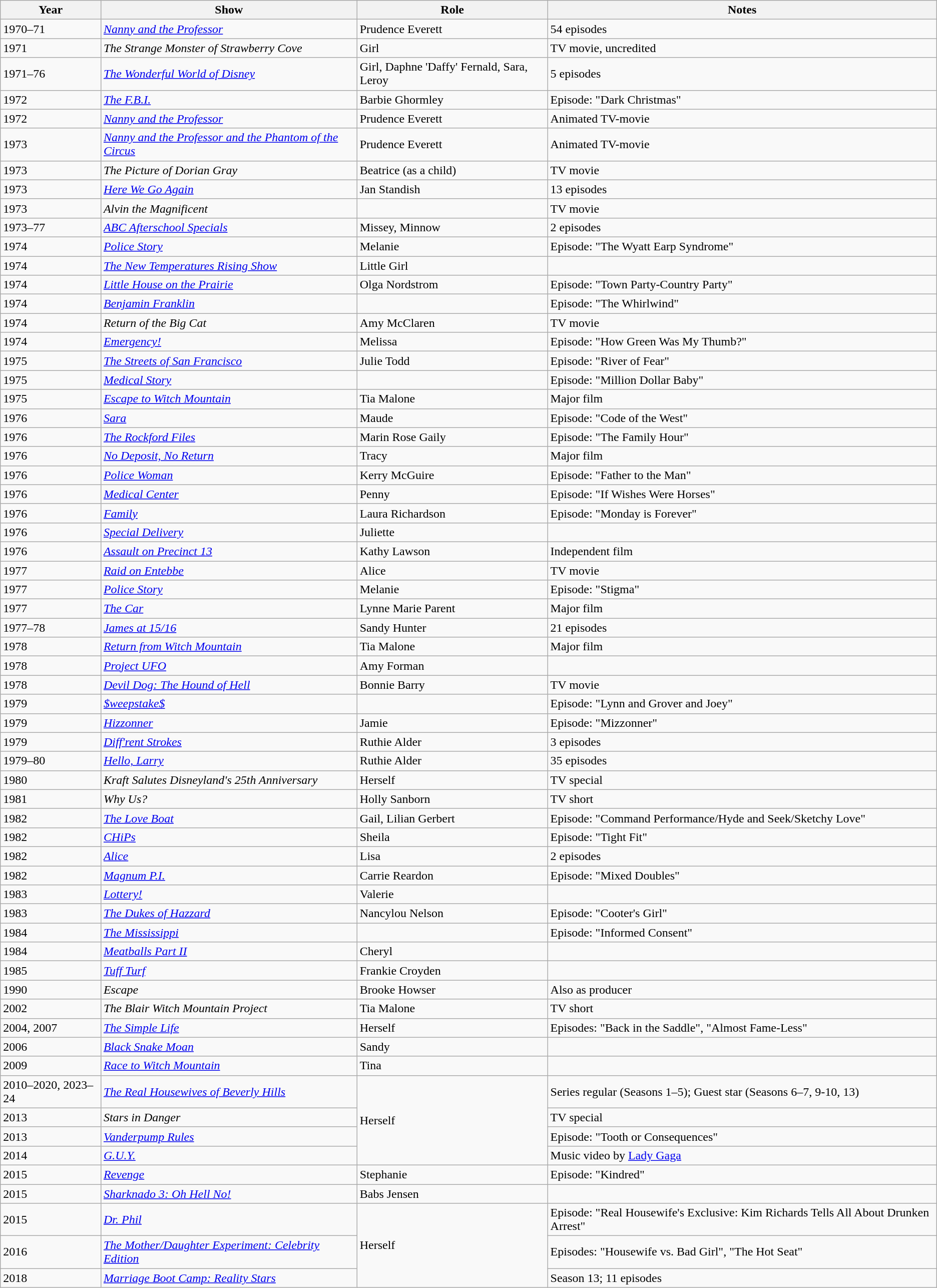<table class="wikitable">
<tr>
<th>Year</th>
<th>Show</th>
<th>Role</th>
<th>Notes</th>
</tr>
<tr>
<td>1970–71</td>
<td><em><a href='#'>Nanny and the Professor</a></em></td>
<td>Prudence Everett</td>
<td>54 episodes</td>
</tr>
<tr>
<td>1971</td>
<td><em>The Strange Monster of Strawberry Cove</em></td>
<td>Girl</td>
<td>TV movie, uncredited</td>
</tr>
<tr>
<td>1971–76</td>
<td><em><a href='#'>The Wonderful World of Disney</a></em></td>
<td>Girl, Daphne 'Daffy' Fernald, Sara, Leroy</td>
<td>5 episodes</td>
</tr>
<tr>
<td>1972</td>
<td><em><a href='#'>The F.B.I.</a></em></td>
<td>Barbie Ghormley</td>
<td>Episode: "Dark Christmas"</td>
</tr>
<tr>
<td>1972</td>
<td><em><a href='#'>Nanny and the Professor</a></em></td>
<td>Prudence Everett</td>
<td>Animated TV-movie</td>
</tr>
<tr>
<td>1973</td>
<td><em><a href='#'>Nanny and the Professor and the Phantom of the Circus</a></em></td>
<td>Prudence Everett</td>
<td>Animated TV-movie</td>
</tr>
<tr>
<td>1973</td>
<td><em>The Picture of Dorian Gray</em></td>
<td>Beatrice (as a child)</td>
<td>TV movie</td>
</tr>
<tr>
<td>1973</td>
<td><em><a href='#'>Here We Go Again</a></em></td>
<td>Jan Standish</td>
<td>13 episodes</td>
</tr>
<tr>
<td>1973</td>
<td><em>Alvin the Magnificent</em></td>
<td></td>
<td>TV movie</td>
</tr>
<tr>
<td>1973–77</td>
<td><em><a href='#'>ABC Afterschool Specials</a></em></td>
<td>Missey, Minnow</td>
<td>2 episodes</td>
</tr>
<tr>
<td>1974</td>
<td><em><a href='#'>Police Story</a></em></td>
<td>Melanie</td>
<td>Episode: "The Wyatt Earp Syndrome"</td>
</tr>
<tr>
<td>1974</td>
<td><em><a href='#'>The New Temperatures Rising Show</a></em></td>
<td>Little Girl</td>
<td></td>
</tr>
<tr>
<td>1974</td>
<td><em><a href='#'>Little House on the Prairie</a></em></td>
<td>Olga Nordstrom</td>
<td>Episode: "Town Party-Country Party"</td>
</tr>
<tr>
<td>1974</td>
<td><em><a href='#'>Benjamin Franklin</a></em></td>
<td></td>
<td>Episode: "The Whirlwind"</td>
</tr>
<tr>
<td>1974</td>
<td><em>Return of the Big Cat</em></td>
<td>Amy McClaren</td>
<td>TV movie</td>
</tr>
<tr>
<td>1974</td>
<td><em><a href='#'>Emergency!</a></em></td>
<td>Melissa</td>
<td>Episode: "How Green Was My Thumb?"</td>
</tr>
<tr>
<td>1975</td>
<td><em><a href='#'>The Streets of San Francisco</a></em></td>
<td>Julie Todd</td>
<td>Episode: "River of Fear"</td>
</tr>
<tr>
<td>1975</td>
<td><em><a href='#'>Medical Story</a></em></td>
<td></td>
<td>Episode: "Million Dollar Baby"</td>
</tr>
<tr>
<td>1975</td>
<td><em><a href='#'>Escape to Witch Mountain</a></em></td>
<td>Tia Malone</td>
<td>Major film</td>
</tr>
<tr>
<td>1976</td>
<td><em><a href='#'>Sara</a></em></td>
<td>Maude</td>
<td>Episode: "Code of the West"</td>
</tr>
<tr>
<td>1976</td>
<td><em><a href='#'>The Rockford Files</a></em></td>
<td>Marin Rose Gaily</td>
<td>Episode: "The Family Hour"</td>
</tr>
<tr>
<td>1976</td>
<td><em><a href='#'>No Deposit, No Return</a></em></td>
<td>Tracy</td>
<td>Major film</td>
</tr>
<tr>
<td>1976</td>
<td><em><a href='#'>Police Woman</a></em></td>
<td>Kerry McGuire</td>
<td>Episode: "Father to the Man"</td>
</tr>
<tr>
<td>1976</td>
<td><em><a href='#'>Medical Center</a></em></td>
<td>Penny</td>
<td>Episode: "If Wishes Were Horses"</td>
</tr>
<tr>
<td>1976</td>
<td><em><a href='#'>Family</a></em></td>
<td>Laura Richardson</td>
<td>Episode: "Monday is Forever"</td>
</tr>
<tr>
<td>1976</td>
<td><em><a href='#'>Special Delivery</a></em></td>
<td>Juliette</td>
<td></td>
</tr>
<tr>
<td>1976</td>
<td><em><a href='#'>Assault on Precinct 13</a></em></td>
<td>Kathy Lawson</td>
<td>Independent film</td>
</tr>
<tr>
<td>1977</td>
<td><em><a href='#'>Raid on Entebbe</a></em></td>
<td>Alice</td>
<td>TV movie</td>
</tr>
<tr>
<td>1977</td>
<td><em><a href='#'>Police Story</a></em></td>
<td>Melanie</td>
<td>Episode: "Stigma"</td>
</tr>
<tr>
<td>1977</td>
<td><em><a href='#'>The Car</a></em></td>
<td>Lynne Marie Parent</td>
<td>Major film</td>
</tr>
<tr>
<td>1977–78</td>
<td><em><a href='#'>James at 15/16</a></em></td>
<td>Sandy Hunter</td>
<td>21 episodes</td>
</tr>
<tr>
<td>1978</td>
<td><em><a href='#'>Return from Witch Mountain</a></em></td>
<td>Tia Malone</td>
<td>Major film</td>
</tr>
<tr>
<td>1978</td>
<td><em><a href='#'>Project UFO</a></em></td>
<td>Amy Forman</td>
<td></td>
</tr>
<tr>
<td>1978</td>
<td><em><a href='#'>Devil Dog: The Hound of Hell</a></em></td>
<td>Bonnie Barry</td>
<td>TV movie</td>
</tr>
<tr>
<td>1979</td>
<td><em><a href='#'>$weepstake$</a></em></td>
<td></td>
<td>Episode: "Lynn and Grover and Joey"</td>
</tr>
<tr>
<td>1979</td>
<td><em><a href='#'>Hizzonner</a></em></td>
<td>Jamie</td>
<td>Episode: "Mizzonner"</td>
</tr>
<tr>
<td>1979</td>
<td><em><a href='#'>Diff'rent Strokes</a></em></td>
<td>Ruthie Alder</td>
<td>3 episodes</td>
</tr>
<tr>
<td>1979–80</td>
<td><em><a href='#'>Hello, Larry</a></em></td>
<td>Ruthie Alder</td>
<td>35 episodes</td>
</tr>
<tr>
<td>1980</td>
<td><em>Kraft Salutes Disneyland's 25th Anniversary</em></td>
<td>Herself</td>
<td>TV special</td>
</tr>
<tr>
<td>1981</td>
<td><em>Why Us?</em></td>
<td>Holly Sanborn</td>
<td>TV short</td>
</tr>
<tr>
<td>1982</td>
<td><em><a href='#'>The Love Boat</a></em></td>
<td>Gail, Lilian Gerbert</td>
<td>Episode: "Command Performance/Hyde and Seek/Sketchy Love"</td>
</tr>
<tr>
<td>1982</td>
<td><em><a href='#'>CHiPs</a></em></td>
<td>Sheila</td>
<td>Episode: "Tight Fit"</td>
</tr>
<tr>
<td>1982</td>
<td><em><a href='#'>Alice</a></em></td>
<td>Lisa</td>
<td>2 episodes</td>
</tr>
<tr>
<td>1982</td>
<td><em><a href='#'>Magnum P.I.</a></em></td>
<td>Carrie Reardon</td>
<td>Episode: "Mixed Doubles"</td>
</tr>
<tr>
<td>1983</td>
<td><em><a href='#'>Lottery!</a></em></td>
<td>Valerie</td>
<td></td>
</tr>
<tr>
<td>1983</td>
<td><em><a href='#'>The Dukes of Hazzard</a></em></td>
<td>Nancylou Nelson</td>
<td>Episode: "Cooter's Girl"</td>
</tr>
<tr>
<td>1984</td>
<td><em><a href='#'>The Mississippi</a></em></td>
<td></td>
<td>Episode: "Informed Consent"</td>
</tr>
<tr>
<td>1984</td>
<td><em><a href='#'>Meatballs Part II</a></em></td>
<td>Cheryl</td>
<td></td>
</tr>
<tr>
<td>1985</td>
<td><em><a href='#'>Tuff Turf</a></em></td>
<td>Frankie Croyden</td>
<td></td>
</tr>
<tr>
<td>1990</td>
<td><em>Escape</em></td>
<td>Brooke Howser</td>
<td>Also as producer</td>
</tr>
<tr>
<td>2002</td>
<td><em>The Blair Witch Mountain Project</em></td>
<td>Tia Malone</td>
<td>TV short</td>
</tr>
<tr>
<td>2004, 2007</td>
<td><em><a href='#'>The Simple Life</a></em></td>
<td>Herself</td>
<td>Episodes: "Back in the Saddle", "Almost Fame-Less"</td>
</tr>
<tr>
<td>2006</td>
<td><em><a href='#'>Black Snake Moan</a></em></td>
<td>Sandy</td>
<td></td>
</tr>
<tr>
<td>2009</td>
<td><em><a href='#'>Race to Witch Mountain</a></em></td>
<td>Tina</td>
<td></td>
</tr>
<tr>
<td>2010–2020, 2023–24</td>
<td><em><a href='#'>The Real Housewives of Beverly Hills</a></em></td>
<td rowspan="4">Herself</td>
<td>Series regular (Seasons 1–5); Guest star (Seasons 6–7, 9-10, 13)</td>
</tr>
<tr>
<td>2013</td>
<td><em>Stars in Danger</em></td>
<td>TV special</td>
</tr>
<tr>
<td>2013</td>
<td><em><a href='#'>Vanderpump Rules</a></em></td>
<td>Episode: "Tooth or Consequences"</td>
</tr>
<tr>
<td>2014</td>
<td><em><a href='#'>G.U.Y.</a></em></td>
<td>Music video by <a href='#'>Lady Gaga</a></td>
</tr>
<tr>
<td>2015</td>
<td><em><a href='#'>Revenge</a></em></td>
<td>Stephanie</td>
<td>Episode: "Kindred"</td>
</tr>
<tr>
<td>2015</td>
<td><em><a href='#'>Sharknado 3: Oh Hell No!</a></em></td>
<td>Babs Jensen</td>
<td></td>
</tr>
<tr>
<td>2015</td>
<td><em><a href='#'>Dr. Phil</a></em></td>
<td rowspan="3">Herself</td>
<td>Episode: "Real Housewife's Exclusive: Kim Richards Tells All About Drunken Arrest"</td>
</tr>
<tr>
<td>2016</td>
<td><em><a href='#'>The Mother/Daughter Experiment: Celebrity Edition</a></em></td>
<td>Episodes: "Housewife vs. Bad Girl", "The Hot Seat"</td>
</tr>
<tr>
<td>2018</td>
<td><em><a href='#'>Marriage Boot Camp: Reality Stars</a></em></td>
<td>Season 13; 11 episodes</td>
</tr>
</table>
